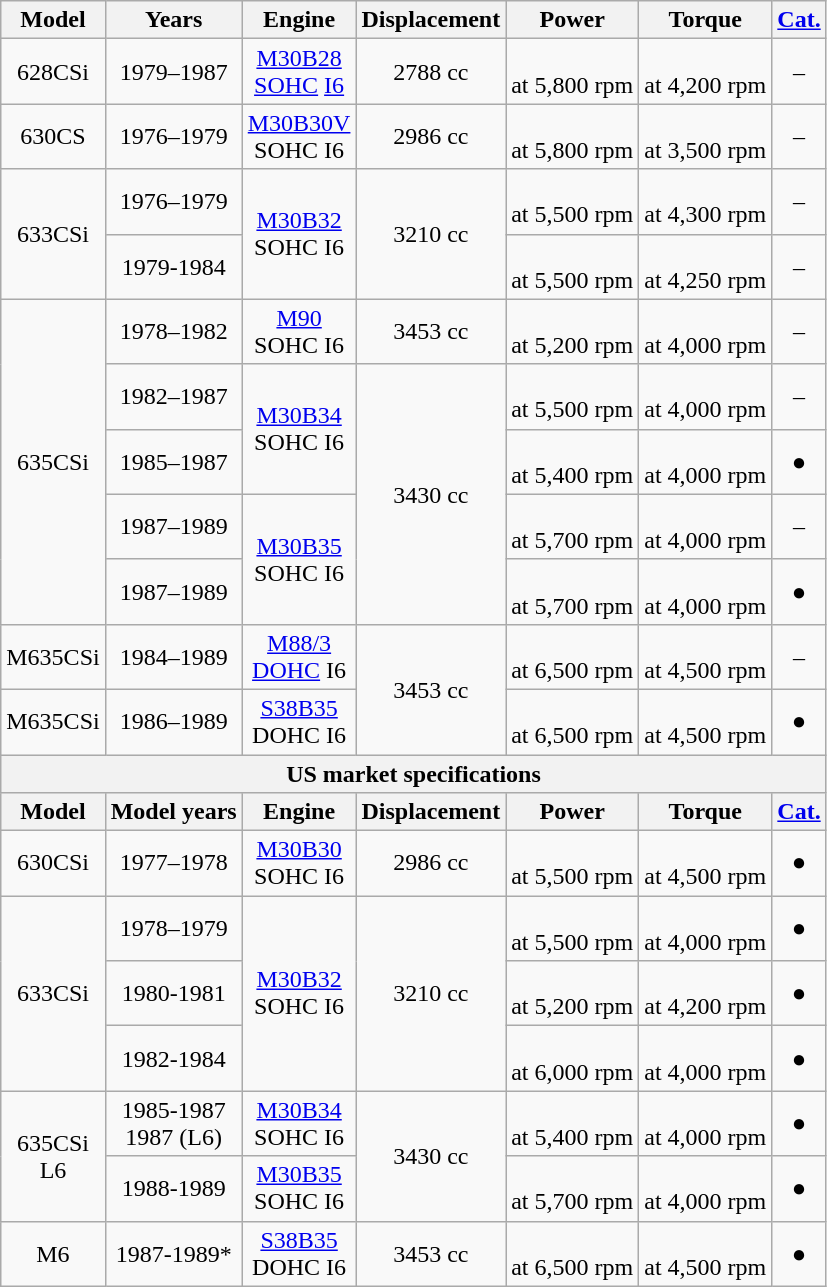<table class="wikitable" style="text-align:center;vertical-align:middle">
<tr>
<th>Model</th>
<th>Years</th>
<th>Engine</th>
<th>Displacement</th>
<th>Power</th>
<th>Torque</th>
<th><a href='#'>Cat.</a></th>
</tr>
<tr>
<td>628CSi</td>
<td>1979–1987</td>
<td><a href='#'>M30B28</a><br><a href='#'>SOHC</a> <a href='#'>I6</a></td>
<td>2788 cc</td>
<td> <br> at 5,800 rpm</td>
<td> <br> at 4,200 rpm</td>
<td>–</td>
</tr>
<tr>
<td>630CS</td>
<td>1976–1979</td>
<td><a href='#'>M30B30V</a><br>SOHC I6</td>
<td>2986 cc</td>
<td> <br> at 5,800 rpm</td>
<td> <br> at 3,500 rpm</td>
<td>–</td>
</tr>
<tr>
<td rowspan="2">633CSi</td>
<td>1976–1979</td>
<td rowspan="2"><a href='#'>M30B32</a><br>SOHC I6</td>
<td rowspan="2">3210 cc</td>
<td> <br> at 5,500 rpm</td>
<td> <br> at 4,300 rpm</td>
<td>–</td>
</tr>
<tr>
<td>1979-1984</td>
<td> <br> at 5,500 rpm</td>
<td> <br> at 4,250 rpm</td>
<td>–</td>
</tr>
<tr>
<td rowspan="5">635CSi</td>
<td>1978–1982</td>
<td><a href='#'>M90</a><br>SOHC I6</td>
<td>3453 cc</td>
<td> <br> at 5,200 rpm</td>
<td> <br> at 4,000 rpm</td>
<td>–</td>
</tr>
<tr>
<td>1982–1987</td>
<td rowspan="2"><a href='#'>M30B34</a><br>SOHC I6</td>
<td rowspan="4">3430 cc</td>
<td> <br> at 5,500 rpm</td>
<td> <br> at 4,000 rpm</td>
<td>–</td>
</tr>
<tr>
<td>1985–1987</td>
<td> <br> at 5,400 rpm</td>
<td> <br> at 4,000 rpm</td>
<td>●</td>
</tr>
<tr>
<td>1987–1989</td>
<td rowspan="2"><a href='#'>M30B35</a><br>SOHC I6</td>
<td> <br> at 5,700 rpm</td>
<td> <br> at 4,000 rpm</td>
<td>–</td>
</tr>
<tr>
<td>1987–1989</td>
<td> <br> at 5,700 rpm</td>
<td> <br> at 4,000 rpm</td>
<td>●</td>
</tr>
<tr>
<td>M635CSi</td>
<td>1984–1989</td>
<td><a href='#'>M88/3</a><br><a href='#'>DOHC</a> I6</td>
<td rowspan="2">3453 cc</td>
<td> <br> at 6,500 rpm</td>
<td> <br> at 4,500 rpm</td>
<td>–</td>
</tr>
<tr>
<td>M635CSi</td>
<td>1986–1989</td>
<td><a href='#'>S38B35</a><br>DOHC I6</td>
<td> <br> at 6,500 rpm</td>
<td> <br> at 4,500 rpm</td>
<td>●</td>
</tr>
<tr>
<th colspan="7">US market specifications</th>
</tr>
<tr>
<th>Model</th>
<th>Model years</th>
<th>Engine</th>
<th>Displacement</th>
<th>Power</th>
<th>Torque</th>
<th><a href='#'>Cat.</a></th>
</tr>
<tr>
<td>630CSi</td>
<td>1977–1978</td>
<td><a href='#'>M30B30</a><br>SOHC I6</td>
<td>2986 cc</td>
<td> <br> at 5,500 rpm</td>
<td> <br> at 4,500 rpm</td>
<td>●</td>
</tr>
<tr>
<td rowspan="3">633CSi</td>
<td>1978–1979</td>
<td rowspan="3"><a href='#'>M30B32</a><br>SOHC I6</td>
<td rowspan="3">3210 cc</td>
<td> <br> at 5,500 rpm</td>
<td> <br> at 4,000 rpm</td>
<td>●</td>
</tr>
<tr>
<td>1980-1981</td>
<td> <br> at 5,200 rpm</td>
<td> <br> at 4,200 rpm</td>
<td>●</td>
</tr>
<tr>
<td>1982-1984</td>
<td> <br> at 6,000 rpm</td>
<td> <br> at 4,000 rpm</td>
<td>●</td>
</tr>
<tr>
<td rowspan="2">635CSi<br>L6</td>
<td>1985-1987<br>1987 (L6)</td>
<td><a href='#'>M30B34</a><br>SOHC I6</td>
<td rowspan="2">3430 cc</td>
<td> <br> at 5,400 rpm</td>
<td> <br> at 4,000 rpm</td>
<td>●</td>
</tr>
<tr>
<td>1988-1989</td>
<td><a href='#'>M30B35</a><br>SOHC I6</td>
<td> <br> at 5,700 rpm</td>
<td> <br> at 4,000 rpm</td>
<td>●</td>
</tr>
<tr>
<td>M6</td>
<td>1987-1989*</td>
<td><a href='#'>S38B35</a><br>DOHC I6</td>
<td>3453 cc</td>
<td> <br> at 6,500 rpm</td>
<td> <br> at 4,500 rpm</td>
<td>●</td>
</tr>
</table>
